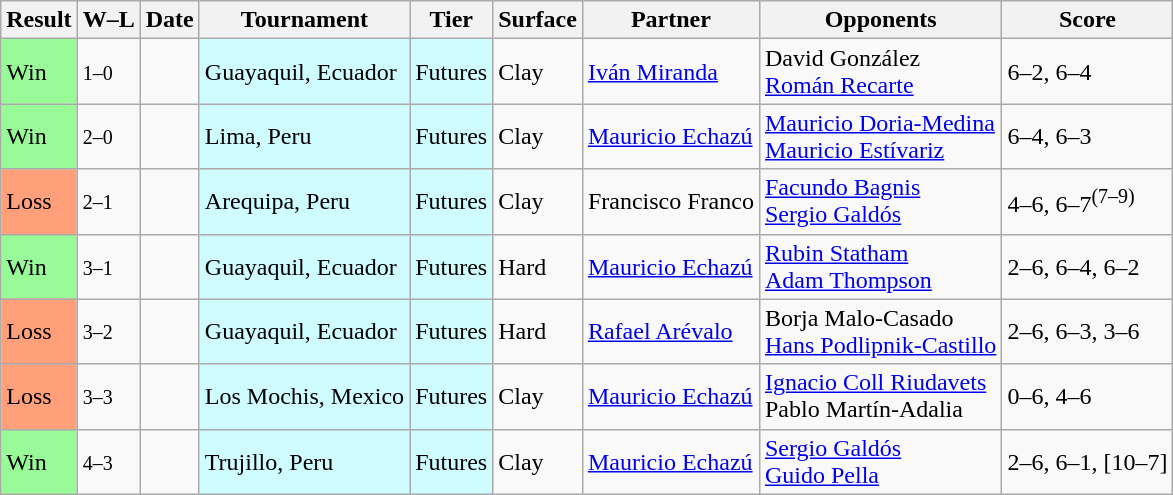<table class="sortable wikitable">
<tr>
<th>Result</th>
<th class="unsortable">W–L</th>
<th>Date</th>
<th>Tournament</th>
<th>Tier</th>
<th>Surface</th>
<th>Partner</th>
<th>Opponents</th>
<th class="unsortable">Score</th>
</tr>
<tr>
<td bgcolor=98fb98>Win</td>
<td><small>1–0</small></td>
<td></td>
<td bgcolor=cffcff>Guayaquil, Ecuador</td>
<td bgcolor=cffcff>Futures</td>
<td>Clay</td>
<td> <a href='#'>Iván Miranda</a></td>
<td> David González<br> <a href='#'>Román Recarte</a></td>
<td>6–2, 6–4</td>
</tr>
<tr>
<td bgcolor=98fb98>Win</td>
<td><small>2–0</small></td>
<td></td>
<td bgcolor=cffcff>Lima, Peru</td>
<td bgcolor=cffcff>Futures</td>
<td>Clay</td>
<td> <a href='#'>Mauricio Echazú</a></td>
<td> <a href='#'>Mauricio Doria-Medina</a><br> <a href='#'>Mauricio Estívariz</a></td>
<td>6–4, 6–3</td>
</tr>
<tr>
<td bgcolor=ffa07a>Loss</td>
<td><small>2–1</small></td>
<td></td>
<td bgcolor=cffcff>Arequipa, Peru</td>
<td bgcolor=cffcff>Futures</td>
<td>Clay</td>
<td> Francisco Franco</td>
<td> <a href='#'>Facundo Bagnis</a><br> <a href='#'>Sergio Galdós</a></td>
<td>4–6, 6–7<sup>(7–9)</sup></td>
</tr>
<tr>
<td bgcolor=98fb98>Win</td>
<td><small>3–1</small></td>
<td></td>
<td bgcolor=cffcff>Guayaquil, Ecuador</td>
<td bgcolor=cffcff>Futures</td>
<td>Hard</td>
<td> <a href='#'>Mauricio Echazú</a></td>
<td> <a href='#'>Rubin Statham</a><br> <a href='#'>Adam Thompson</a></td>
<td>2–6, 6–4, 6–2</td>
</tr>
<tr>
<td bgcolor=ffa07a>Loss</td>
<td><small>3–2</small></td>
<td></td>
<td bgcolor=cffcff>Guayaquil, Ecuador</td>
<td bgcolor=cffcff>Futures</td>
<td>Hard</td>
<td> <a href='#'>Rafael Arévalo</a></td>
<td> Borja Malo-Casado<br> <a href='#'>Hans Podlipnik-Castillo</a></td>
<td>2–6, 6–3, 3–6</td>
</tr>
<tr>
<td bgcolor=ffa07a>Loss</td>
<td><small>3–3</small></td>
<td></td>
<td bgcolor=cffcff>Los Mochis, Mexico</td>
<td bgcolor=cffcff>Futures</td>
<td>Clay</td>
<td> <a href='#'>Mauricio Echazú</a></td>
<td> <a href='#'>Ignacio Coll Riudavets</a><br> Pablo Martín-Adalia</td>
<td>0–6, 4–6</td>
</tr>
<tr>
<td bgcolor=98fb98>Win</td>
<td><small>4–3</small></td>
<td></td>
<td bgcolor=cffcff>Trujillo, Peru</td>
<td bgcolor=cffcff>Futures</td>
<td>Clay</td>
<td> <a href='#'>Mauricio Echazú</a></td>
<td> <a href='#'>Sergio Galdós</a><br> <a href='#'>Guido Pella</a></td>
<td>2–6, 6–1, [10–7]</td>
</tr>
</table>
